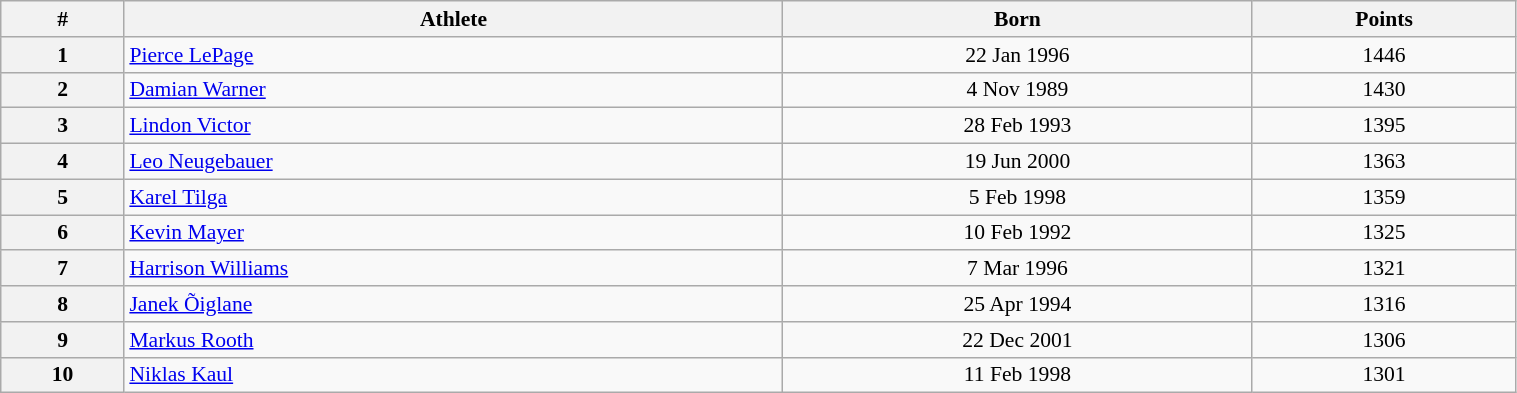<table class="wikitable" width=80% style="font-size:90%; text-align:center;">
<tr>
<th>#</th>
<th>Athlete</th>
<th>Born</th>
<th>Points</th>
</tr>
<tr>
<th>1</th>
<td align=left> <a href='#'>Pierce LePage</a></td>
<td>22 Jan 1996</td>
<td>1446</td>
</tr>
<tr>
<th>2</th>
<td align=left> <a href='#'>Damian Warner</a></td>
<td>4 Nov 1989</td>
<td>1430</td>
</tr>
<tr>
<th>3</th>
<td align=left> <a href='#'>Lindon Victor</a></td>
<td>28 Feb 1993</td>
<td>1395</td>
</tr>
<tr>
<th>4</th>
<td align=left> <a href='#'>Leo Neugebauer</a></td>
<td>19 Jun 2000</td>
<td>1363</td>
</tr>
<tr>
<th>5</th>
<td align=left> <a href='#'>Karel Tilga</a></td>
<td>5 Feb 1998</td>
<td>1359</td>
</tr>
<tr>
<th>6</th>
<td align=left> <a href='#'>Kevin Mayer</a></td>
<td>10 Feb 1992</td>
<td>1325</td>
</tr>
<tr>
<th>7</th>
<td align=left> <a href='#'>Harrison Williams</a></td>
<td>7 Mar 1996</td>
<td>1321</td>
</tr>
<tr>
<th>8</th>
<td align=left> <a href='#'>Janek Õiglane</a></td>
<td>25 Apr 1994</td>
<td>1316</td>
</tr>
<tr>
<th>9</th>
<td align=left> <a href='#'>Markus Rooth</a></td>
<td>22 Dec 2001</td>
<td>1306</td>
</tr>
<tr>
<th>10</th>
<td align=left> <a href='#'>Niklas Kaul</a></td>
<td>11 Feb 1998</td>
<td>1301</td>
</tr>
</table>
